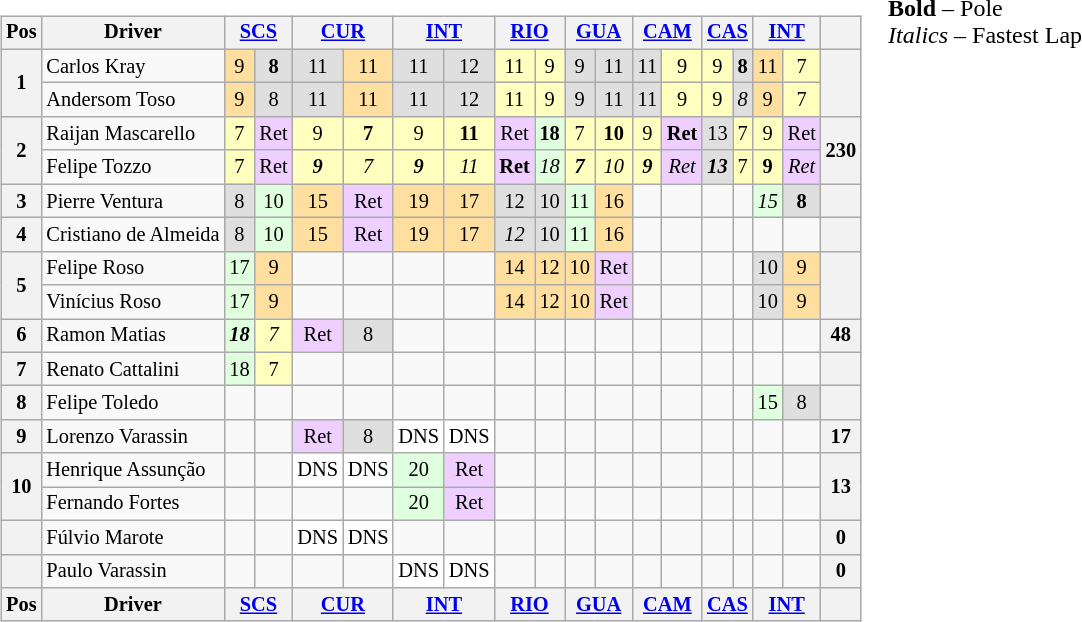<table>
<tr>
<td valign="top"><br><table class="wikitable" style="font-size:85%; text-align:center">
<tr valign="top">
<th valign="middle">Pos</th>
<th valign="middle">Driver</th>
<th colspan=2><a href='#'>SCS</a></th>
<th colspan=2><a href='#'>CUR</a></th>
<th colspan=2><a href='#'>INT</a></th>
<th colspan=2><a href='#'>RIO</a></th>
<th colspan=2><a href='#'>GUA</a></th>
<th colspan=2><a href='#'>CAM</a></th>
<th colspan=2><a href='#'>CAS</a></th>
<th colspan=2><a href='#'>INT</a></th>
<th valign="middle"></th>
</tr>
<tr>
<th rowspan=2>1</th>
<td align=left>Carlos Kray</td>
<td style="background:#FFDF9F;">9</td>
<td style="background:#DFDFDF;"><strong>8</strong></td>
<td style="background:#DFDFDF;">11</td>
<td style="background:#FFDF9F;">11</td>
<td style="background:#DFDFDF;">11</td>
<td style="background:#DFDFDF;">12</td>
<td style="background:#FFFFBF;">11</td>
<td style="background:#FFFFBF;">9</td>
<td style="background:#DFDFDF;">9</td>
<td style="background:#DFDFDF;">11</td>
<td style="background:#DFDFDF;">11</td>
<td style="background:#FFFFBF;">9</td>
<td style="background:#FFFFBF;">9</td>
<td style="background:#DFDFDF;"><strong>8</strong></td>
<td style="background:#FFDF9F;">11</td>
<td style="background:#FFFFBF;">7</td>
<th rowspan=2></th>
</tr>
<tr>
<td align=left>Andersom Toso</td>
<td style="background:#FFDF9F;">9</td>
<td style="background:#DFDFDF;">8</td>
<td style="background:#DFDFDF;">11</td>
<td style="background:#FFDF9F;">11</td>
<td style="background:#DFDFDF;">11</td>
<td style="background:#DFDFDF;">12</td>
<td style="background:#FFFFBF;">11</td>
<td style="background:#FFFFBF;">9</td>
<td style="background:#DFDFDF;">9</td>
<td style="background:#DFDFDF;">11</td>
<td style="background:#DFDFDF;">11</td>
<td style="background:#FFFFBF;">9</td>
<td style="background:#FFFFBF;">9</td>
<td style="background:#DFDFDF;"><em>8</em></td>
<td style="background:#FFDF9F;">9</td>
<td style="background:#FFFFBF;">7</td>
</tr>
<tr>
<th rowspan=2>2</th>
<td align=left>Raijan Mascarello</td>
<td style="background:#FFFFBF;">7</td>
<td style="background:#EFCFFF;">Ret</td>
<td style="background:#FFFFBF;">9</td>
<td style="background:#FFFFBF;"><strong>7</strong></td>
<td style="background:#FFFFBF;">9</td>
<td style="background:#FFFFBF;"><strong>11</strong></td>
<td style="background:#EFCFFF;">Ret</td>
<td style="background:#DFFFDF;"><strong>18</strong></td>
<td style="background:#FFFFBF;">7</td>
<td style="background:#FFFFBF;"><strong>10</strong></td>
<td style="background:#FFFFBF;">9</td>
<td style="background:#EFCFFF;"><strong>Ret</strong></td>
<td style="background:#DFDFDF;">13</td>
<td style="background:#FFFFBF;">7</td>
<td style="background:#FFFFBF;">9</td>
<td style="background:#EFCFFF;">Ret</td>
<th rowspan=2>230</th>
</tr>
<tr>
<td align=left>Felipe Tozzo</td>
<td style="background:#FFFFBF;">7</td>
<td style="background:#EFCFFF;">Ret</td>
<td style="background:#FFFFBF;"><strong><em>9</em></strong></td>
<td style="background:#FFFFBF;"><em>7</em></td>
<td style="background:#FFFFBF;"><strong><em>9</em></strong></td>
<td style="background:#FFFFBF;"><em>11</em></td>
<td style="background:#EFCFFF;"><strong>Ret</strong></td>
<td style="background:#DFFFDF;"><em>18</em></td>
<td style="background:#FFFFBF;"><strong><em>7</em></strong></td>
<td style="background:#FFFFBF;"><em>10</em></td>
<td style="background:#FFFFBF;"><strong><em>9</em></strong></td>
<td style="background:#EFCFFF;"><em>Ret</em></td>
<td style="background:#DFDFDF;"><strong><em>13</em></strong></td>
<td style="background:#FFFFBF;">7</td>
<td style="background:#FFFFBF;"><strong>9</strong></td>
<td style="background:#EFCFFF;"><em>Ret</em></td>
</tr>
<tr>
<th>3</th>
<td align=left>Pierre Ventura</td>
<td style="background:#DFDFDF;">8</td>
<td style="background:#DFFFDF;">10</td>
<td style="background:#FFDF9F;">15</td>
<td style="background:#EFCFFF;">Ret</td>
<td style="background:#FFDF9F;">19</td>
<td style="background:#FFDF9F;">17</td>
<td style="background:#DFDFDF;">12</td>
<td style="background:#DFDFDF;">10</td>
<td style="background:#DFFFDF;">11</td>
<td style="background:#FFDF9F;">16</td>
<td></td>
<td></td>
<td></td>
<td></td>
<td style="background:#DFFFDF;"><em>15</em></td>
<td style="background:#DFDFDF;"><strong>8</strong></td>
<th></th>
</tr>
<tr>
<th>4</th>
<td align=left>Cristiano de Almeida</td>
<td style="background:#DFDFDF;">8</td>
<td style="background:#DFFFDF;">10</td>
<td style="background:#FFDF9F;">15</td>
<td style="background:#EFCFFF;">Ret</td>
<td style="background:#FFDF9F;">19</td>
<td style="background:#FFDF9F;">17</td>
<td style="background:#DFDFDF;"><em>12</em></td>
<td style="background:#DFDFDF;">10</td>
<td style="background:#DFFFDF;">11</td>
<td style="background:#FFDF9F;">16</td>
<td></td>
<td></td>
<td></td>
<td></td>
<td></td>
<td></td>
<th></th>
</tr>
<tr>
<th rowspan=2>5</th>
<td align=left>Felipe Roso</td>
<td style="background:#DFFFDF;">17</td>
<td style="background:#FFDF9F;">9</td>
<td></td>
<td></td>
<td></td>
<td></td>
<td style="background:#FFDF9F;">14</td>
<td style="background:#FFDF9F;">12</td>
<td style="background:#FFDF9F;">10</td>
<td style="background:#EFCFFF;">Ret</td>
<td></td>
<td></td>
<td></td>
<td></td>
<td style="background:#DFDFDF;">10</td>
<td style="background:#FFDF9F;">9</td>
<th rowspan=2></th>
</tr>
<tr>
<td align=left>Vinícius Roso</td>
<td style="background:#DFFFDF;">17</td>
<td style="background:#FFDF9F;">9</td>
<td></td>
<td></td>
<td></td>
<td></td>
<td style="background:#FFDF9F;">14</td>
<td style="background:#FFDF9F;">12</td>
<td style="background:#FFDF9F;">10</td>
<td style="background:#EFCFFF;">Ret</td>
<td></td>
<td></td>
<td></td>
<td></td>
<td style="background:#DFDFDF;">10</td>
<td style="background:#FFDF9F;">9</td>
</tr>
<tr>
<th>6</th>
<td align=left>Ramon Matias</td>
<td style="background:#DFFFDF;"><strong><em>18</em></strong></td>
<td style="background:#FFFFBF;"><em>7</em></td>
<td style="background:#EFCFFF;">Ret</td>
<td style="background:#DFDFDF;">8</td>
<td></td>
<td></td>
<td></td>
<td></td>
<td></td>
<td></td>
<td></td>
<td></td>
<td></td>
<td></td>
<td></td>
<td></td>
<th>48</th>
</tr>
<tr>
<th>7</th>
<td align=left>Renato Cattalini</td>
<td style="background:#DFFFDF;">18</td>
<td style="background:#FFFFBF;">7</td>
<td></td>
<td></td>
<td></td>
<td></td>
<td></td>
<td></td>
<td></td>
<td></td>
<td></td>
<td></td>
<td></td>
<td></td>
<td></td>
<td></td>
<th></th>
</tr>
<tr>
<th>8</th>
<td align=left>Felipe Toledo</td>
<td></td>
<td></td>
<td></td>
<td></td>
<td></td>
<td></td>
<td></td>
<td></td>
<td></td>
<td></td>
<td></td>
<td></td>
<td></td>
<td></td>
<td style="background:#DFFFDF;">15</td>
<td style="background:#DFDFDF;">8</td>
<th></th>
</tr>
<tr>
<th>9</th>
<td align=left>Lorenzo Varassin</td>
<td></td>
<td></td>
<td style="background:#EFCFFF;">Ret</td>
<td style="background:#DFDFDF;">8</td>
<td style="background:#FFFFFF;">DNS</td>
<td style="background:#FFFFFF;">DNS</td>
<td></td>
<td></td>
<td></td>
<td></td>
<td></td>
<td></td>
<td></td>
<td></td>
<td></td>
<td></td>
<th>17</th>
</tr>
<tr>
<th rowspan=2>10</th>
<td align=left>Henrique Assunção</td>
<td></td>
<td></td>
<td style="background:#FFFFFF;">DNS</td>
<td style="background:#FFFFFF;">DNS</td>
<td style="background:#DFFFDF;">20</td>
<td style="background:#EFCFFF;">Ret</td>
<td></td>
<td></td>
<td></td>
<td></td>
<td></td>
<td></td>
<td></td>
<td></td>
<td></td>
<td></td>
<th rowspan=2>13</th>
</tr>
<tr>
<td align=left>Fernando Fortes</td>
<td></td>
<td></td>
<td></td>
<td></td>
<td style="background:#DFFFDF;">20</td>
<td style="background:#EFCFFF;">Ret</td>
<td></td>
<td></td>
<td></td>
<td></td>
<td></td>
<td></td>
<td></td>
<td></td>
<td></td>
<td></td>
</tr>
<tr>
<th></th>
<td align=left>Fúlvio Marote</td>
<td></td>
<td></td>
<td style="background:#FFFFFF;">DNS</td>
<td style="background:#FFFFFF;">DNS</td>
<td></td>
<td></td>
<td></td>
<td></td>
<td></td>
<td></td>
<td></td>
<td></td>
<td></td>
<td></td>
<td></td>
<td></td>
<th>0</th>
</tr>
<tr>
<th></th>
<td align=left>Paulo Varassin</td>
<td></td>
<td></td>
<td></td>
<td></td>
<td style="background:#FFFFFF;">DNS</td>
<td style="background:#FFFFFF;">DNS</td>
<td></td>
<td></td>
<td></td>
<td></td>
<td></td>
<td></td>
<td></td>
<td></td>
<td></td>
<td></td>
<th>0</th>
</tr>
<tr>
<th valign="middle">Pos</th>
<th valign="middle">Driver</th>
<th colspan=2><a href='#'>SCS</a></th>
<th colspan=2><a href='#'>CUR</a></th>
<th colspan=2><a href='#'>INT</a></th>
<th colspan=2><a href='#'>RIO</a></th>
<th colspan=2><a href='#'>GUA</a></th>
<th colspan=2><a href='#'>CAM</a></th>
<th colspan=2><a href='#'>CAS</a></th>
<th colspan=2><a href='#'>INT</a></th>
<th valign="middle"></th>
</tr>
</table>
</td>
<td valign="top"><br>
<span><strong>Bold</strong> – Pole<br>
<em>Italics</em> – Fastest Lap</span></td>
</tr>
</table>
